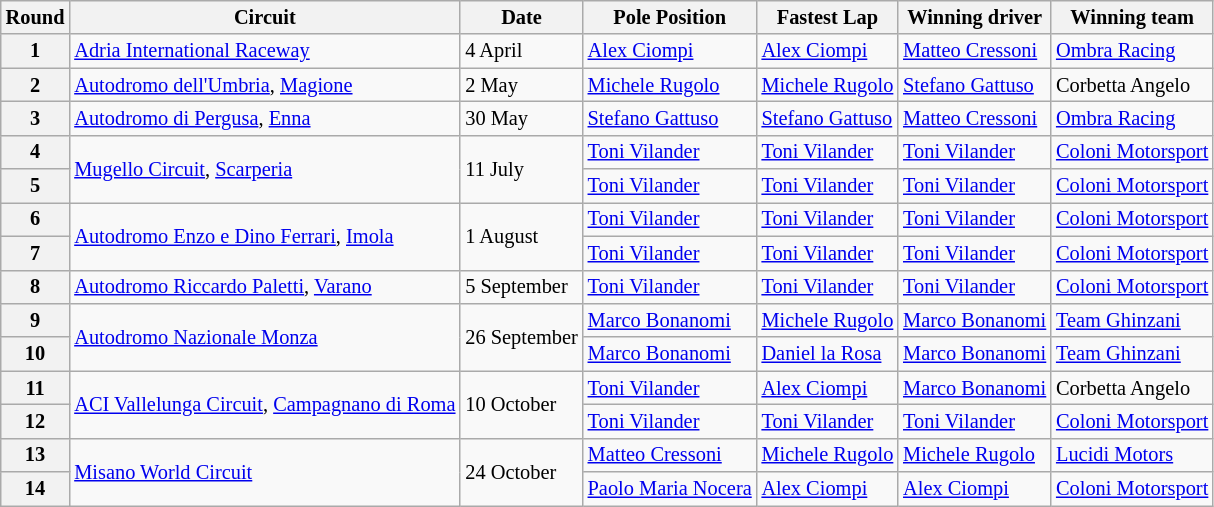<table class="wikitable" style="font-size: 85%;">
<tr>
<th>Round</th>
<th>Circuit</th>
<th>Date</th>
<th>Pole Position</th>
<th>Fastest Lap</th>
<th>Winning driver</th>
<th>Winning team</th>
</tr>
<tr>
<th>1</th>
<td><a href='#'>Adria International Raceway</a></td>
<td>4 April</td>
<td> <a href='#'>Alex Ciompi</a></td>
<td> <a href='#'>Alex Ciompi</a></td>
<td> <a href='#'>Matteo Cressoni</a></td>
<td><a href='#'>Ombra Racing</a></td>
</tr>
<tr>
<th>2</th>
<td><a href='#'>Autodromo dell'Umbria</a>, <a href='#'>Magione</a></td>
<td>2 May</td>
<td> <a href='#'>Michele Rugolo</a></td>
<td> <a href='#'>Michele Rugolo</a></td>
<td> <a href='#'>Stefano Gattuso</a></td>
<td>Corbetta Angelo</td>
</tr>
<tr>
<th>3</th>
<td><a href='#'>Autodromo di Pergusa</a>, <a href='#'>Enna</a></td>
<td>30 May</td>
<td> <a href='#'>Stefano Gattuso</a></td>
<td> <a href='#'>Stefano Gattuso</a></td>
<td> <a href='#'>Matteo Cressoni</a></td>
<td><a href='#'>Ombra Racing</a></td>
</tr>
<tr>
<th>4</th>
<td rowspan=2><a href='#'>Mugello Circuit</a>, <a href='#'>Scarperia</a></td>
<td rowspan=2>11 July</td>
<td> <a href='#'>Toni Vilander</a></td>
<td> <a href='#'>Toni Vilander</a></td>
<td> <a href='#'>Toni Vilander</a></td>
<td><a href='#'>Coloni Motorsport</a></td>
</tr>
<tr>
<th>5</th>
<td> <a href='#'>Toni Vilander</a></td>
<td> <a href='#'>Toni Vilander</a></td>
<td> <a href='#'>Toni Vilander</a></td>
<td><a href='#'>Coloni Motorsport</a></td>
</tr>
<tr>
<th>6</th>
<td rowspan=2><a href='#'>Autodromo Enzo e Dino Ferrari</a>, <a href='#'>Imola</a></td>
<td rowspan=2>1 August</td>
<td> <a href='#'>Toni Vilander</a></td>
<td> <a href='#'>Toni Vilander</a></td>
<td> <a href='#'>Toni Vilander</a></td>
<td><a href='#'>Coloni Motorsport</a></td>
</tr>
<tr>
<th>7</th>
<td> <a href='#'>Toni Vilander</a></td>
<td> <a href='#'>Toni Vilander</a></td>
<td> <a href='#'>Toni Vilander</a></td>
<td><a href='#'>Coloni Motorsport</a></td>
</tr>
<tr>
<th>8</th>
<td><a href='#'>Autodromo Riccardo Paletti</a>, <a href='#'>Varano</a></td>
<td>5 September</td>
<td> <a href='#'>Toni Vilander</a></td>
<td> <a href='#'>Toni Vilander</a></td>
<td> <a href='#'>Toni Vilander</a></td>
<td><a href='#'>Coloni Motorsport</a></td>
</tr>
<tr>
<th>9</th>
<td rowspan=2><a href='#'>Autodromo Nazionale Monza</a></td>
<td rowspan=2>26 September</td>
<td> <a href='#'>Marco Bonanomi</a></td>
<td> <a href='#'>Michele Rugolo</a></td>
<td> <a href='#'>Marco Bonanomi</a></td>
<td><a href='#'>Team Ghinzani</a></td>
</tr>
<tr>
<th>10</th>
<td> <a href='#'>Marco Bonanomi</a></td>
<td> <a href='#'>Daniel la Rosa</a></td>
<td> <a href='#'>Marco Bonanomi</a></td>
<td><a href='#'>Team Ghinzani</a></td>
</tr>
<tr>
<th>11</th>
<td rowspan=2><a href='#'>ACI Vallelunga Circuit</a>, <a href='#'>Campagnano di Roma</a></td>
<td rowspan=2>10 October</td>
<td> <a href='#'>Toni Vilander</a></td>
<td> <a href='#'>Alex Ciompi</a></td>
<td> <a href='#'>Marco Bonanomi</a></td>
<td>Corbetta Angelo</td>
</tr>
<tr>
<th>12</th>
<td> <a href='#'>Toni Vilander</a></td>
<td> <a href='#'>Toni Vilander</a></td>
<td> <a href='#'>Toni Vilander</a></td>
<td><a href='#'>Coloni Motorsport</a></td>
</tr>
<tr>
<th>13</th>
<td rowspan=2><a href='#'>Misano World Circuit</a></td>
<td rowspan=2>24 October</td>
<td> <a href='#'>Matteo Cressoni</a></td>
<td> <a href='#'>Michele Rugolo</a></td>
<td> <a href='#'>Michele Rugolo</a></td>
<td><a href='#'>Lucidi Motors</a></td>
</tr>
<tr>
<th>14</th>
<td> <a href='#'>Paolo Maria Nocera</a></td>
<td> <a href='#'>Alex Ciompi</a></td>
<td> <a href='#'>Alex Ciompi</a></td>
<td><a href='#'>Coloni Motorsport</a></td>
</tr>
</table>
